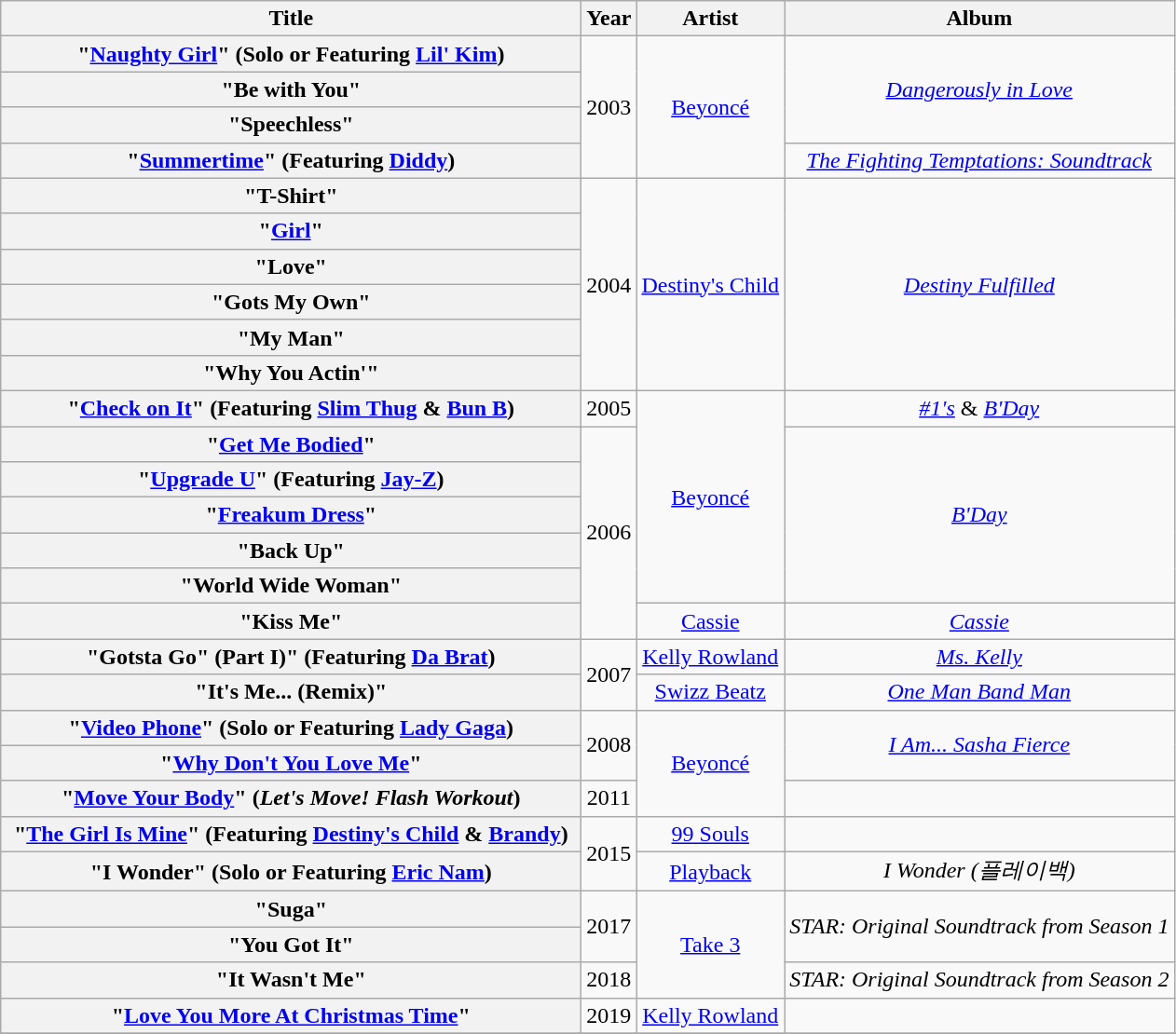<table class="wikitable plainrowheaders" style="text-align:center;">
<tr>
<th scope="col" style="width:25.5em;">Title</th>
<th scope="col">Year</th>
<th scope="col">Artist</th>
<th scope="col">Album</th>
</tr>
<tr>
<th scope="row">"<a href='#'>Naughty Girl</a>" (Solo or Featuring <a href='#'>Lil' Kim</a>)</th>
<td rowspan="4">2003</td>
<td rowspan="4"><a href='#'>Beyoncé</a></td>
<td rowspan="3"><em><a href='#'>Dangerously in Love</a></em></td>
</tr>
<tr>
<th scope="row">"Be with You"</th>
</tr>
<tr>
<th scope="row">"Speechless"</th>
</tr>
<tr>
<th scope="row">"<a href='#'>Summertime</a>" (Featuring <a href='#'>Diddy</a>)</th>
<td><em><a href='#'>The Fighting Temptations: Soundtrack</a></em></td>
</tr>
<tr>
<th scope="row">"T-Shirt"</th>
<td rowspan="6">2004</td>
<td rowspan="6"><a href='#'>Destiny's Child</a></td>
<td rowspan="6"><em><a href='#'>Destiny Fulfilled</a></em></td>
</tr>
<tr>
<th scope="row">"<a href='#'>Girl</a>"</th>
</tr>
<tr>
<th scope="row">"Love"</th>
</tr>
<tr>
<th scope="row">"Gots My Own"</th>
</tr>
<tr>
<th scope="row">"My Man"</th>
</tr>
<tr>
<th scope="row">"Why You Actin'"</th>
</tr>
<tr>
<th scope="row">"<a href='#'>Check on It</a>" (Featuring <a href='#'>Slim Thug</a> & <a href='#'>Bun B</a>)</th>
<td>2005</td>
<td rowspan="6"><a href='#'>Beyoncé</a></td>
<td><em><a href='#'>#1's</a></em> & <em><a href='#'>B'Day</a></em></td>
</tr>
<tr>
<th scope="row">"<a href='#'>Get Me Bodied</a>"</th>
<td rowspan="6">2006</td>
<td rowspan="5"><em><a href='#'>B'Day</a></em></td>
</tr>
<tr>
<th scope="row">"<a href='#'>Upgrade U</a>" (Featuring <a href='#'>Jay-Z</a>)</th>
</tr>
<tr>
<th scope="row">"<a href='#'>Freakum Dress</a>"</th>
</tr>
<tr>
<th scope="row">"Back Up"</th>
</tr>
<tr>
<th scope="row">"World Wide Woman"</th>
</tr>
<tr>
<th scope="row">"Kiss Me"</th>
<td><a href='#'>Cassie</a></td>
<td><em><a href='#'>Cassie</a></em></td>
</tr>
<tr>
<th scope="row">"Gotsta Go" (Part I)" (Featuring <a href='#'>Da Brat</a>)</th>
<td rowspan="2">2007</td>
<td><a href='#'>Kelly Rowland</a></td>
<td><em><a href='#'>Ms. Kelly</a></em></td>
</tr>
<tr>
<th scope="row">"It's Me... (Remix)"</th>
<td><a href='#'>Swizz Beatz</a></td>
<td><em><a href='#'>One Man Band Man</a></em></td>
</tr>
<tr>
<th scope="row">"<a href='#'>Video Phone</a>" (Solo or Featuring <a href='#'>Lady Gaga</a>)</th>
<td rowspan="2">2008</td>
<td rowspan="3"><a href='#'>Beyoncé</a></td>
<td rowspan="2"><em><a href='#'>I Am... Sasha Fierce</a></em></td>
</tr>
<tr>
<th scope="row">"<a href='#'>Why Don't You Love Me</a>"</th>
</tr>
<tr>
<th scope="row">"<a href='#'>Move Your Body</a>" (<em>Let's Move! Flash Workout</em>)</th>
<td>2011</td>
<td></td>
</tr>
<tr>
<th scope="row">"<a href='#'>The Girl Is Mine</a>" (Featuring <a href='#'>Destiny's Child</a> & <a href='#'>Brandy</a>)</th>
<td rowspan="2">2015</td>
<td><a href='#'>99 Souls</a></td>
<td></td>
</tr>
<tr>
<th scope="row">"I Wonder" (Solo or Featuring <a href='#'>Eric Nam</a>)</th>
<td><a href='#'>Playback</a></td>
<td><em>I Wonder (플레이백)</em></td>
</tr>
<tr>
<th scope="row">"Suga"</th>
<td rowspan="2">2017</td>
<td rowspan="3"><a href='#'>Take 3</a></td>
<td rowspan="2"><em>STAR: Original Soundtrack from Season 1</em></td>
</tr>
<tr>
<th scope="row">"You Got It"</th>
</tr>
<tr>
<th scope="row">"It Wasn't Me"</th>
<td>2018</td>
<td><em>STAR: Original Soundtrack from Season 2</em></td>
</tr>
<tr>
<th scope="row">"<a href='#'>Love You More At Christmas Time</a>"</th>
<td>2019</td>
<td><a href='#'>Kelly Rowland</a></td>
<td></td>
</tr>
<tr>
</tr>
</table>
